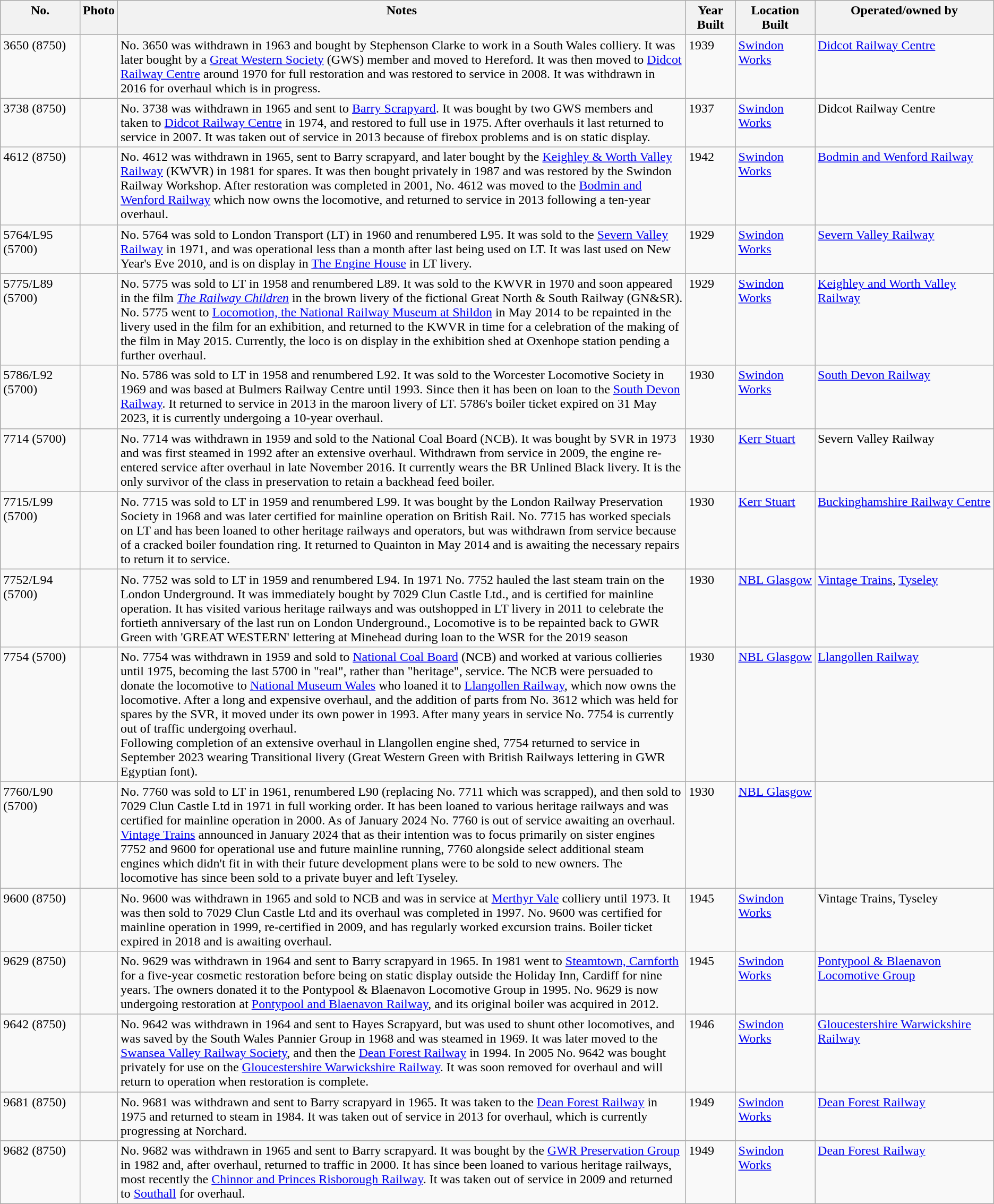<table class="wikitable sortable" summary="A table with five columns showing the sixteen preserved 5700s. The images in the second column all have alt text.">
<tr valign="top">
<th style="width:8%;">No.</th>
<th class=unsortable>Photo</th>
<th class=unsortable>Notes</th>
<th style="width:5%;">Year Built</th>
<th style="width:8%;">Location Built</th>
<th style="width:18%;">Operated/owned by<br></th>
</tr>
<tr valign="top">
<td>3650 (8750)</td>
<td></td>
<td>No. 3650 was withdrawn in 1963 and bought by Stephenson Clarke to work in a South Wales colliery. It was later bought by a <a href='#'>Great Western Society</a> (GWS) member and moved to Hereford. It was then moved to <a href='#'>Didcot Railway Centre</a> around 1970 for full restoration and was restored to service in 2008. It was withdrawn in 2016 for overhaul which is in progress.</td>
<td>1939</td>
<td><a href='#'>Swindon Works</a></td>
<td><a href='#'>Didcot Railway Centre</a><br></td>
</tr>
<tr valign="top">
<td>3738 (8750)</td>
<td></td>
<td>No. 3738 was withdrawn in 1965 and sent to <a href='#'>Barry Scrapyard</a>. It was bought by two GWS members and taken to <a href='#'>Didcot Railway Centre</a> in 1974, and restored to full use in 1975. After overhauls it last returned to service in 2007. It was taken out of service in 2013 because of firebox problems and is on static display.</td>
<td>1937</td>
<td><a href='#'>Swindon Works</a></td>
<td>Didcot Railway Centre<br></td>
</tr>
<tr valign="top">
<td>4612 (8750)</td>
<td></td>
<td>No. 4612 was withdrawn in 1965, sent to Barry scrapyard, and later bought by the <a href='#'>Keighley & Worth Valley Railway</a> (KWVR) in 1981 for spares. It was then bought privately in 1987 and was restored by the Swindon Railway Workshop. After restoration was completed in 2001, No. 4612 was moved to the <a href='#'>Bodmin and Wenford Railway</a> which now owns the locomotive, and returned to service in 2013 following a ten-year overhaul.</td>
<td>1942</td>
<td><a href='#'>Swindon Works</a></td>
<td><a href='#'>Bodmin and Wenford Railway</a><br></td>
</tr>
<tr valign="top">
<td>5764/L95 (5700)</td>
<td></td>
<td>No. 5764 was sold to London Transport (LT) in 1960 and renumbered L95. It was sold to the <a href='#'>Severn Valley Railway</a> in 1971, and was operational less than a month after last being used on LT. It was last used on New Year's Eve 2010, and  is on display in <a href='#'>The Engine House</a> in LT livery.</td>
<td>1929</td>
<td><a href='#'>Swindon Works</a></td>
<td><a href='#'>Severn Valley Railway</a><br></td>
</tr>
<tr valign="top">
<td>5775/L89 (5700)</td>
<td></td>
<td>No. 5775 was sold to LT in 1958 and renumbered L89. It was sold to the KWVR in 1970 and soon appeared in the film <a href='#'><em>The Railway Children</em></a> in the brown livery of the fictional Great North & South Railway (GN&SR). No. 5775 went to <a href='#'>Locomotion, the National Railway Museum at Shildon</a> in May 2014 to be repainted in the livery used in the film for an exhibition, and returned to the KWVR in time for a celebration of the making of the film in May 2015. Currently, the loco is on display in the exhibition shed at Oxenhope station pending a further overhaul.</td>
<td>1929</td>
<td><a href='#'>Swindon Works</a></td>
<td><a href='#'>Keighley and Worth Valley Railway</a><br></td>
</tr>
<tr valign="top">
<td>5786/L92 (5700)</td>
<td></td>
<td>No. 5786 was sold to LT in 1958 and renumbered L92. It was sold to the Worcester Locomotive Society in 1969 and was based at Bulmers Railway Centre until 1993. Since then it has been on loan to the <a href='#'>South Devon Railway</a>. It returned to service in 2013 in the maroon livery of LT. 5786's boiler ticket expired on 31 May 2023, it is currently undergoing a 10-year overhaul.</td>
<td>1930</td>
<td><a href='#'>Swindon Works</a></td>
<td><a href='#'>South Devon Railway</a><br></td>
</tr>
<tr valign="top">
<td>7714 (5700)</td>
<td></td>
<td>No. 7714 was withdrawn in 1959 and sold to the National Coal Board (NCB). It was bought by SVR in 1973 and was first steamed in 1992 after an extensive overhaul. Withdrawn from service in 2009, the engine re-entered service after overhaul in late November 2016. It currently wears the BR Unlined Black livery. It is the only survivor of the class in preservation to retain a backhead feed boiler.</td>
<td>1930</td>
<td><a href='#'>Kerr Stuart</a></td>
<td>Severn Valley Railway<br></td>
</tr>
<tr valign="top">
<td>7715/L99 (5700)</td>
<td></td>
<td>No. 7715 was sold to LT in 1959 and renumbered L99. It was bought by the London Railway Preservation Society in 1968 and was later certified for mainline operation on British Rail. No. 7715 has worked specials on LT and has been loaned to other heritage railways and operators, but was withdrawn from service because of a cracked boiler foundation ring. It returned to Quainton in May 2014 and is awaiting the necessary repairs to return it to service.</td>
<td>1930</td>
<td><a href='#'>Kerr Stuart</a></td>
<td><a href='#'>Buckinghamshire Railway Centre</a><br></td>
</tr>
<tr valign="top">
<td>7752/L94 (5700)</td>
<td></td>
<td>No. 7752 was sold to LT in 1959 and renumbered L94. In 1971 No. 7752 hauled the last steam train on the London Underground. It was immediately bought by 7029 Clun Castle Ltd., and is certified for mainline operation. It has visited various heritage railways and was outshopped in LT livery in 2011 to celebrate the fortieth anniversary of the last run on London Underground., Locomotive is to be repainted back to GWR Green with 'GREAT WESTERN' lettering at Minehead during loan to the WSR for the 2019 season</td>
<td>1930</td>
<td><a href='#'>NBL Glasgow</a></td>
<td><a href='#'>Vintage Trains</a>, <a href='#'>Tyseley</a></td>
</tr>
<tr valign="top">
<td>7754 (5700)</td>
<td></td>
<td>No. 7754 was withdrawn in 1959 and sold to <a href='#'>National Coal Board</a> (NCB) and worked at various collieries until 1975, becoming the last 5700 in "real", rather than "heritage", service. The NCB were persuaded to donate the locomotive to <a href='#'>National Museum Wales</a> who loaned it to <a href='#'>Llangollen Railway</a>, which now owns the locomotive. After a long and expensive overhaul, and the addition of parts from No. 3612 which was held for spares by the SVR, it moved under its own power in 1993. After many years in service No. 7754 is currently out of traffic undergoing overhaul.<br>Following completion of an extensive overhaul in Llangollen engine shed, 7754 returned to service in September 2023 wearing Transitional livery (Great Western Green with British Railways lettering in GWR Egyptian font).</td>
<td>1930</td>
<td><a href='#'>NBL Glasgow</a></td>
<td><a href='#'>Llangollen Railway</a><br></td>
</tr>
<tr valign="top">
<td>7760/L90 (5700)</td>
<td></td>
<td>No. 7760 was sold to LT in 1961, renumbered L90 (replacing No. 7711 which was scrapped), and then sold to 7029 Clun Castle Ltd in 1971 in full working order. It has been loaned to various heritage railways and was certified for mainline operation in 2000. As of January 2024 No. 7760 is out of service awaiting an overhaul.<br><a href='#'>Vintage Trains</a> announced in January 2024 that as their intention was to focus primarily on sister engines 7752 and 9600 for operational use and future mainline running, 7760 alongside select additional steam engines which didn't fit in with their future development plans were to be sold to new owners. The locomotive has since been sold to a private buyer and left Tyseley.</td>
<td>1930</td>
<td><a href='#'>NBL Glasgow</a></td>
<td><br></td>
</tr>
<tr valign="top">
<td>9600 (8750)</td>
<td></td>
<td>No. 9600 was withdrawn in 1965 and sold to NCB and was in service at <a href='#'>Merthyr Vale</a> colliery until 1973. It was then sold to 7029 Clun Castle Ltd and its overhaul was completed in 1997. No. 9600 was certified for mainline operation in 1999, re-certified in 2009, and has regularly worked excursion trains. Boiler ticket expired in 2018 and is awaiting overhaul.</td>
<td>1945</td>
<td><a href='#'>Swindon Works</a></td>
<td>Vintage Trains, Tyseley<br></td>
</tr>
<tr valign="top">
<td>9629 (8750)</td>
<td></td>
<td>No. 9629 was withdrawn in 1964 and sent to Barry scrapyard in 1965. In 1981 went to <a href='#'>Steamtown, Carnforth</a> for a five-year cosmetic restoration before being on static display outside the Holiday Inn, Cardiff for nine years. The owners donated it to the Pontypool & Blaenavon Locomotive Group in 1995. No. 9629 is now undergoing restoration at <a href='#'>Pontypool and Blaenavon Railway</a>, and its original boiler was acquired in 2012.</td>
<td>1945</td>
<td><a href='#'>Swindon Works</a></td>
<td><a href='#'>Pontypool & Blaenavon Locomotive Group</a><br></td>
</tr>
<tr valign="top">
<td>9642 (8750)</td>
<td></td>
<td>No. 9642 was withdrawn in 1964 and sent to Hayes Scrapyard, but was used to shunt other locomotives, and was saved by the South Wales Pannier Group in 1968 and was steamed in 1969. It was later moved to the <a href='#'>Swansea Valley Railway Society</a>, and then the <a href='#'>Dean Forest Railway</a> in 1994. In 2005 No. 9642 was bought privately for use on the <a href='#'>Gloucestershire Warwickshire Railway</a>. It was soon removed for overhaul and will return to operation when restoration is complete.</td>
<td>1946</td>
<td><a href='#'>Swindon Works</a></td>
<td><a href='#'>Gloucestershire Warwickshire Railway</a><br></td>
</tr>
<tr valign="top">
<td>9681 (8750)</td>
<td></td>
<td>No. 9681 was withdrawn and sent to Barry scrapyard in 1965. It was taken to the <a href='#'>Dean Forest Railway</a> in 1975 and returned to steam in 1984. It was taken out of service in 2013 for overhaul, which is currently progressing at Norchard.</td>
<td>1949</td>
<td><a href='#'>Swindon Works</a></td>
<td><a href='#'>Dean Forest Railway</a><br></td>
</tr>
<tr valign="top">
<td>9682 (8750)</td>
<td></td>
<td>No. 9682 was withdrawn in 1965 and sent to Barry scrapyard. It was bought by the <a href='#'>GWR Preservation Group</a> in 1982 and, after overhaul, returned to traffic in 2000. It has since been loaned to various heritage railways, most recently the <a href='#'>Chinnor and Princes Risborough Railway</a>. It was taken out of service in 2009 and returned to <a href='#'>Southall</a> for overhaul.</td>
<td>1949</td>
<td><a href='#'>Swindon Works</a></td>
<td><a href='#'>Dean Forest Railway</a></td>
</tr>
</table>
